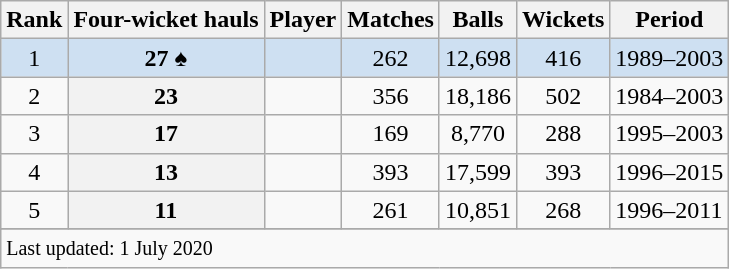<table class="wikitable plainrowheaders sortable">
<tr>
<th scope=col>Rank</th>
<th scope=col>Four-wicket hauls</th>
<th scope=col>Player</th>
<th scope=col>Matches</th>
<th scope=col>Balls</th>
<th scope=col>Wickets</th>
<th scope=col>Period</th>
</tr>
<tr bgcolor=#cee0f2>
<td align=center>1</td>
<th scope="row" style="text-align:center; background:#cee0f2;">27 ♠</th>
<td></td>
<td align=center>262</td>
<td align=center>12,698</td>
<td align=center>416</td>
<td>1989–2003</td>
</tr>
<tr>
<td align=center>2</td>
<th scope=row style=text-align:center;>23</th>
<td></td>
<td align=center>356</td>
<td align=center>18,186</td>
<td align=center>502</td>
<td>1984–2003</td>
</tr>
<tr>
<td align=center>3</td>
<th scope=row style=text-align:center;>17</th>
<td></td>
<td align=center>169</td>
<td align=center>8,770</td>
<td align=center>288</td>
<td>1995–2003</td>
</tr>
<tr>
<td align=center>4</td>
<th scope=row style=text-align:center;>13</th>
<td></td>
<td align=center>393</td>
<td align=center>17,599</td>
<td align=center>393</td>
<td>1996–2015</td>
</tr>
<tr>
<td align=center>5</td>
<th scope=row style=text-align:center;>11</th>
<td></td>
<td align=center>261</td>
<td align=center>10,851</td>
<td align=center>268</td>
<td>1996–2011</td>
</tr>
<tr>
</tr>
<tr class=sortbottom>
<td colspan=7><small>Last updated: 1 July 2020</small></td>
</tr>
</table>
